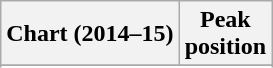<table class="wikitable sortable">
<tr>
<th scope="col">Chart (2014–15)</th>
<th scope="col">Peak<br>position</th>
</tr>
<tr>
</tr>
<tr>
</tr>
<tr>
</tr>
<tr>
</tr>
<tr>
</tr>
<tr>
</tr>
<tr>
</tr>
<tr>
</tr>
<tr>
</tr>
</table>
